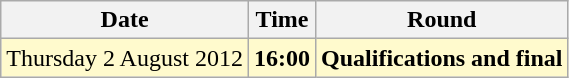<table class="wikitable">
<tr>
<th>Date</th>
<th>Time</th>
<th>Round</th>
</tr>
<tr>
<td style=background:lemonchiffon>Thursday 2 August 2012</td>
<td style=background:lemonchiffon><strong>16:00</strong></td>
<td style=background:lemonchiffon><strong>Qualifications and final</strong></td>
</tr>
</table>
